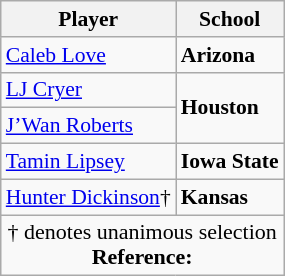<table class="wikitable" style="white-space:nowrap; font-size:90%;">
<tr>
<th>Player</th>
<th>School</th>
</tr>
<tr ,>
<td><a href='#'>Caleb Love</a></td>
<td><strong>Arizona</strong></td>
</tr>
<tr>
<td><a href='#'>LJ Cryer</a></td>
<td rowspan=2><strong>Houston</strong></td>
</tr>
<tr>
<td><a href='#'>J’Wan Roberts</a></td>
</tr>
<tr>
<td><a href='#'>Tamin Lipsey</a></td>
<td><strong>Iowa State</strong></td>
</tr>
<tr>
<td><a href='#'>Hunter Dickinson</a>†</td>
<td><strong>Kansas</strong></td>
</tr>
<tr>
<td colspan="4"  style="font-size:11pt; text-align:center;">† denotes unanimous selection<br><strong>Reference:</strong></td>
</tr>
</table>
